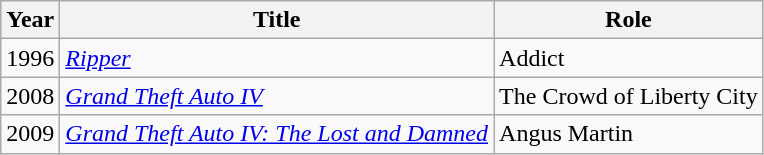<table class="wikitable sortable">
<tr>
<th>Year</th>
<th>Title</th>
<th>Role</th>
</tr>
<tr>
<td>1996</td>
<td><em><a href='#'>Ripper</a></em></td>
<td>Addict</td>
</tr>
<tr>
<td>2008</td>
<td><em><a href='#'>Grand Theft Auto IV</a></em></td>
<td>The Crowd of Liberty City</td>
</tr>
<tr>
<td>2009</td>
<td><em><a href='#'>Grand Theft Auto IV: The Lost and Damned</a></em></td>
<td>Angus Martin</td>
</tr>
</table>
